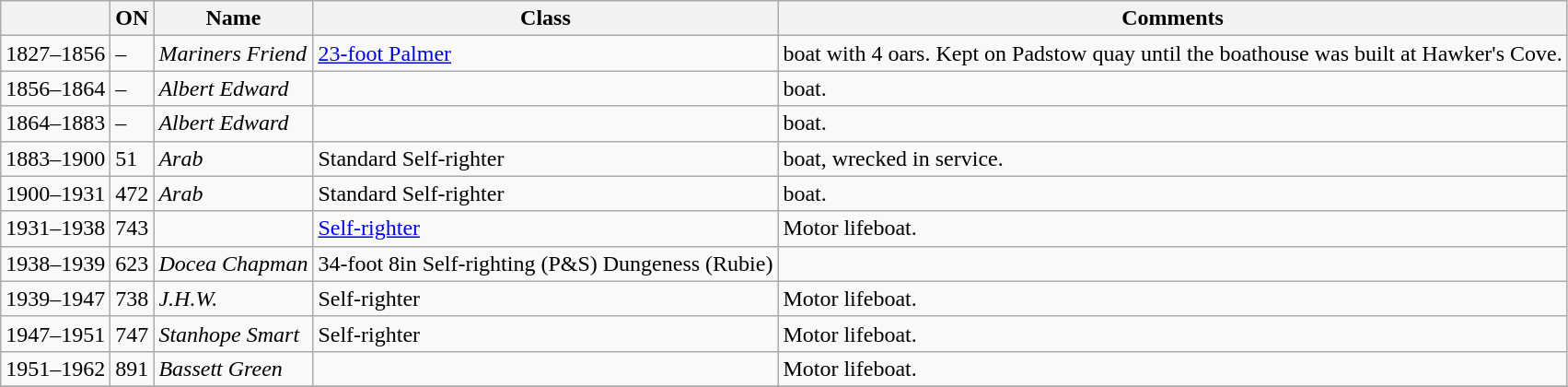<table class="wikitable sortable">
<tr>
<th></th>
<th>ON</th>
<th>Name</th>
<th>Class</th>
<th class=unsortable>Comments</th>
</tr>
<tr>
<td>1827–1856</td>
<td>–</td>
<td><em>Mariners Friend</em></td>
<td><a href='#'>23-foot Palmer</a></td>
<td> boat with 4 oars. Kept on Padstow quay until the boathouse was built at Hawker's Cove.</td>
</tr>
<tr>
<td>1856–1864</td>
<td>–</td>
<td><em>Albert Edward</em></td>
<td></td>
<td> boat.</td>
</tr>
<tr>
<td>1864–1883</td>
<td>–</td>
<td><em>Albert Edward</em></td>
<td></td>
<td> boat.</td>
</tr>
<tr>
<td>1883–1900</td>
<td>51</td>
<td><em>Arab</em></td>
<td>Standard Self-righter</td>
<td> boat, wrecked in service.</td>
</tr>
<tr>
<td>1900–1931</td>
<td>472</td>
<td><em>Arab</em></td>
<td>Standard Self-righter</td>
<td> boat.</td>
</tr>
<tr>
<td>1931–1938</td>
<td>743</td>
<td><em></em></td>
<td><a href='#'>Self-righter</a></td>
<td>Motor lifeboat.</td>
</tr>
<tr>
<td>1938–1939</td>
<td>623</td>
<td><em>Docea Chapman</em></td>
<td>34-foot 8in Self-righting (P&S) Dungeness (Rubie)</td>
<td></td>
</tr>
<tr>
<td>1939–1947</td>
<td>738</td>
<td><em>J.H.W.</em></td>
<td>Self-righter</td>
<td>Motor lifeboat.</td>
</tr>
<tr>
<td>1947–1951</td>
<td>747</td>
<td><em>Stanhope Smart</em></td>
<td>Self-righter</td>
<td>Motor lifeboat.</td>
</tr>
<tr>
<td>1951–1962</td>
<td>891</td>
<td><em>Bassett Green</em></td>
<td></td>
<td>Motor lifeboat.</td>
</tr>
<tr>
</tr>
</table>
